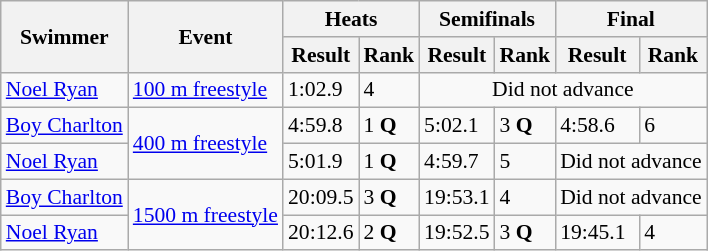<table class=wikitable style="font-size:90%">
<tr>
<th rowspan=2>Swimmer</th>
<th rowspan=2>Event</th>
<th colspan=2>Heats</th>
<th colspan=2>Semifinals</th>
<th colspan=2>Final</th>
</tr>
<tr>
<th>Result</th>
<th>Rank</th>
<th>Result</th>
<th>Rank</th>
<th>Result</th>
<th>Rank</th>
</tr>
<tr>
<td align=left><a href='#'>Noel Ryan</a></td>
<td align=left><a href='#'>100 m freestyle</a></td>
<td>1:02.9</td>
<td>4</td>
<td align=center colspan=4>Did not advance</td>
</tr>
<tr>
<td align=left><a href='#'>Boy Charlton</a></td>
<td align=left rowspan=2><a href='#'>400 m freestyle</a></td>
<td>4:59.8</td>
<td>1 <strong>Q</strong></td>
<td>5:02.1</td>
<td>3 <strong>Q</strong></td>
<td>4:58.6</td>
<td>6</td>
</tr>
<tr>
<td align=left><a href='#'>Noel Ryan</a></td>
<td>5:01.9</td>
<td>1 <strong>Q</strong></td>
<td>4:59.7</td>
<td>5</td>
<td colspan=2>Did not advance</td>
</tr>
<tr>
<td align=left><a href='#'>Boy Charlton</a></td>
<td align=left rowspan=2><a href='#'>1500 m freestyle</a></td>
<td>20:09.5</td>
<td>3 <strong>Q</strong></td>
<td>19:53.1</td>
<td>4</td>
<td align=centre colspan=2>Did not advance</td>
</tr>
<tr>
<td align=left><a href='#'>Noel Ryan</a></td>
<td>20:12.6</td>
<td>2 <strong>Q</strong></td>
<td>19:52.5</td>
<td>3 <strong>Q</strong></td>
<td>19:45.1</td>
<td>4</td>
</tr>
</table>
